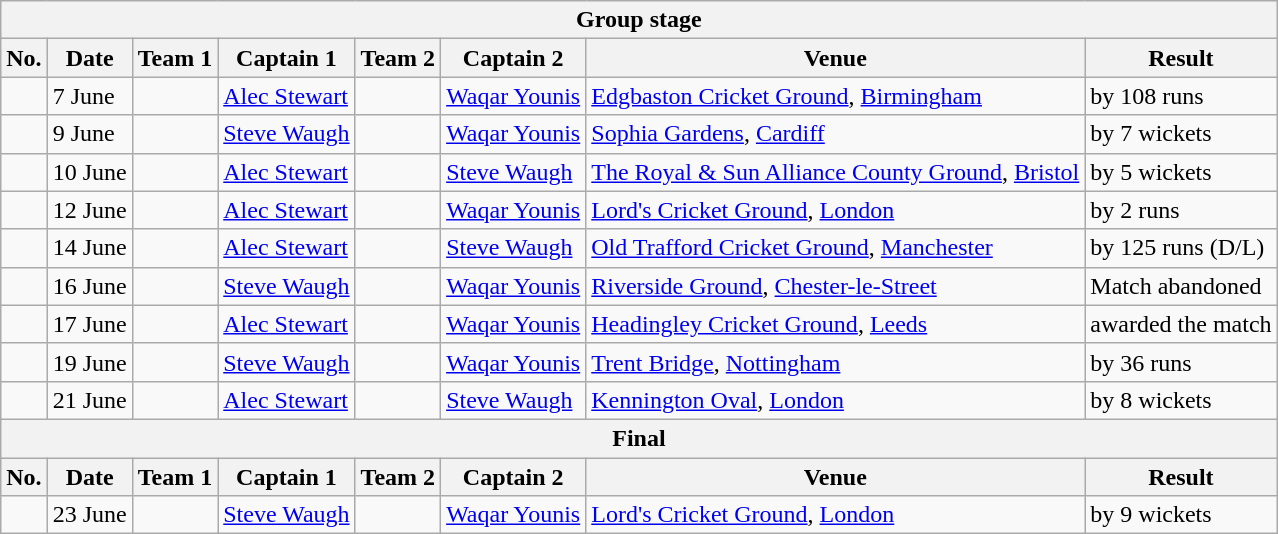<table class="wikitable">
<tr>
<th colspan="9">Group stage</th>
</tr>
<tr>
<th>No.</th>
<th>Date</th>
<th>Team 1</th>
<th>Captain 1</th>
<th>Team 2</th>
<th>Captain 2</th>
<th>Venue</th>
<th>Result</th>
</tr>
<tr>
<td></td>
<td>7 June</td>
<td></td>
<td><a href='#'>Alec Stewart</a></td>
<td></td>
<td><a href='#'>Waqar Younis</a></td>
<td><a href='#'>Edgbaston Cricket Ground</a>, <a href='#'>Birmingham</a></td>
<td> by 108 runs</td>
</tr>
<tr>
<td></td>
<td>9 June</td>
<td></td>
<td><a href='#'>Steve Waugh</a></td>
<td></td>
<td><a href='#'>Waqar Younis</a></td>
<td><a href='#'>Sophia Gardens</a>, <a href='#'>Cardiff</a></td>
<td> by 7 wickets</td>
</tr>
<tr>
<td></td>
<td>10 June</td>
<td></td>
<td><a href='#'>Alec Stewart</a></td>
<td></td>
<td><a href='#'>Steve Waugh</a></td>
<td><a href='#'>The Royal & Sun Alliance County Ground</a>, <a href='#'>Bristol</a></td>
<td> by 5 wickets</td>
</tr>
<tr>
<td></td>
<td>12 June</td>
<td></td>
<td><a href='#'>Alec Stewart</a></td>
<td></td>
<td><a href='#'>Waqar Younis</a></td>
<td><a href='#'>Lord's Cricket Ground</a>, <a href='#'>London</a></td>
<td> by 2 runs</td>
</tr>
<tr>
<td></td>
<td>14 June</td>
<td></td>
<td><a href='#'>Alec Stewart</a></td>
<td></td>
<td><a href='#'>Steve Waugh</a></td>
<td><a href='#'>Old Trafford Cricket Ground</a>, <a href='#'>Manchester</a></td>
<td> by 125 runs (D/L)</td>
</tr>
<tr>
<td></td>
<td>16 June</td>
<td></td>
<td><a href='#'>Steve Waugh</a></td>
<td></td>
<td><a href='#'>Waqar Younis</a></td>
<td><a href='#'>Riverside Ground</a>, <a href='#'>Chester-le-Street</a></td>
<td>Match abandoned</td>
</tr>
<tr>
<td></td>
<td>17 June</td>
<td></td>
<td><a href='#'>Alec Stewart</a></td>
<td></td>
<td><a href='#'>Waqar Younis</a></td>
<td><a href='#'>Headingley Cricket Ground</a>, <a href='#'>Leeds</a></td>
<td> awarded the match</td>
</tr>
<tr>
<td></td>
<td>19 June</td>
<td></td>
<td><a href='#'>Steve Waugh</a></td>
<td></td>
<td><a href='#'>Waqar Younis</a></td>
<td><a href='#'>Trent Bridge</a>, <a href='#'>Nottingham</a></td>
<td> by 36 runs</td>
</tr>
<tr>
<td></td>
<td>21 June</td>
<td></td>
<td><a href='#'>Alec Stewart</a></td>
<td></td>
<td><a href='#'>Steve Waugh</a></td>
<td><a href='#'>Kennington Oval</a>, <a href='#'>London</a></td>
<td> by 8 wickets</td>
</tr>
<tr>
<th colspan="9">Final</th>
</tr>
<tr>
<th>No.</th>
<th>Date</th>
<th>Team 1</th>
<th>Captain 1</th>
<th>Team 2</th>
<th>Captain 2</th>
<th>Venue</th>
<th>Result</th>
</tr>
<tr>
<td></td>
<td>23 June</td>
<td></td>
<td><a href='#'>Steve Waugh</a></td>
<td></td>
<td><a href='#'>Waqar Younis</a></td>
<td><a href='#'>Lord's Cricket Ground</a>, <a href='#'>London</a></td>
<td> by 9 wickets</td>
</tr>
</table>
